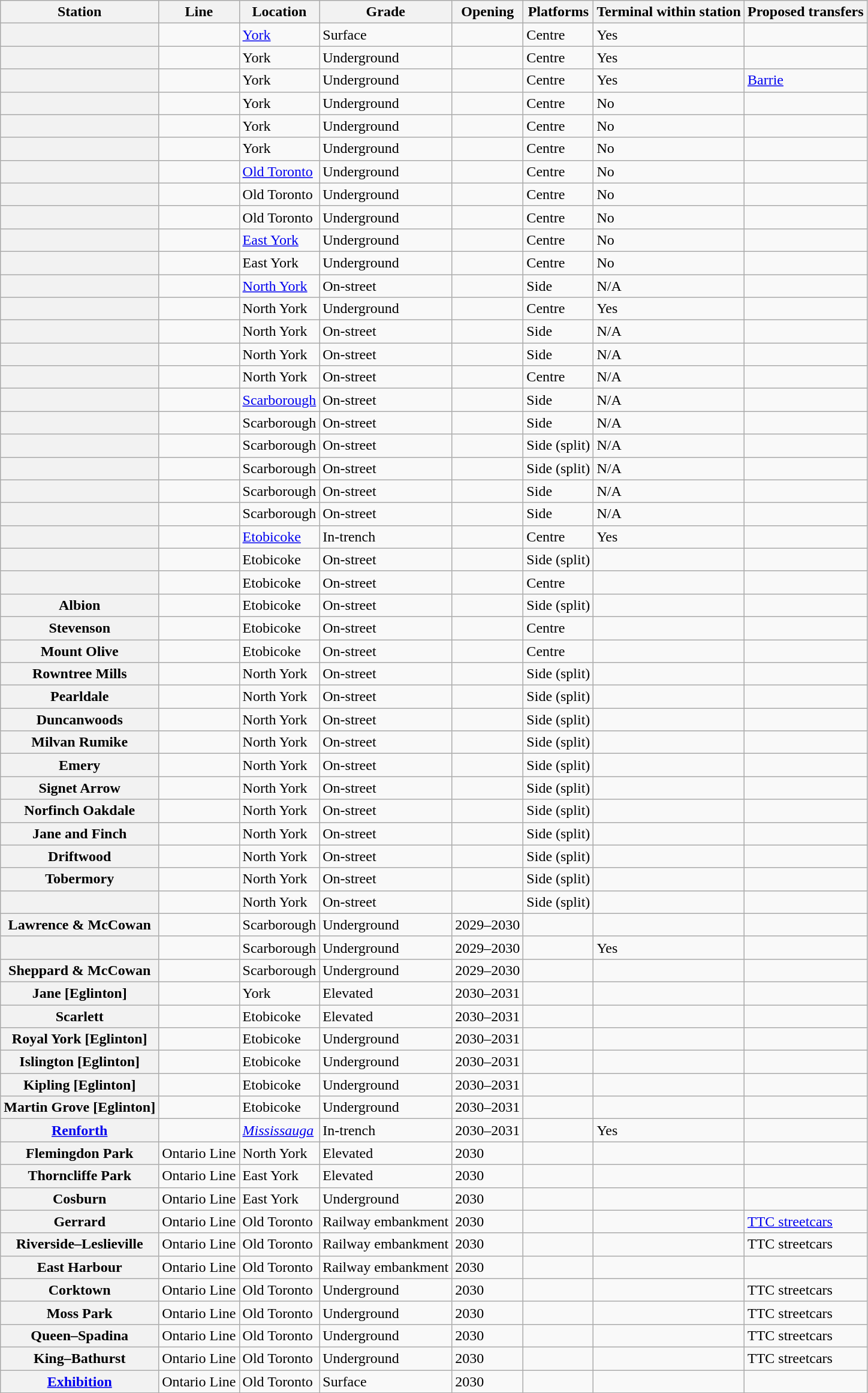<table class="wikitable plainrowheaders sortable">
<tr>
<th scope=col>Station</th>
<th scope="col">Line</th>
<th>Location</th>
<th scope=col>Grade</th>
<th scope=col>Opening</th>
<th scope=col>Platforms</th>
<th scope=col>Terminal within station</th>
<th scope=col>Proposed transfers</th>
</tr>
<tr>
<th scope="row"></th>
<td></td>
<td><a href='#'>York</a></td>
<td>Surface</td>
<td></td>
<td>Centre</td>
<td>Yes</td>
<td></td>
</tr>
<tr>
<th scope="row"></th>
<td></td>
<td>York</td>
<td>Underground</td>
<td></td>
<td>Centre</td>
<td>Yes</td>
<td></td>
</tr>
<tr>
<th scope="row"></th>
<td></td>
<td>York</td>
<td>Underground</td>
<td></td>
<td>Centre</td>
<td>Yes</td>
<td> <a href='#'>Barrie</a></td>
</tr>
<tr>
<th scope="row"></th>
<td></td>
<td>York</td>
<td>Underground</td>
<td></td>
<td>Centre</td>
<td>No</td>
<td></td>
</tr>
<tr>
<th scope="row"></th>
<td></td>
<td>York</td>
<td>Underground</td>
<td></td>
<td>Centre</td>
<td>No</td>
<td></td>
</tr>
<tr>
<th scope="row"></th>
<td></td>
<td>York</td>
<td>Underground</td>
<td></td>
<td>Centre</td>
<td>No</td>
<td></td>
</tr>
<tr>
<th scope="row"></th>
<td></td>
<td><a href='#'>Old Toronto</a></td>
<td>Underground</td>
<td></td>
<td>Centre</td>
<td>No</td>
<td></td>
</tr>
<tr>
<th scope="row"></th>
<td></td>
<td>Old Toronto</td>
<td>Underground</td>
<td></td>
<td>Centre</td>
<td>No</td>
<td></td>
</tr>
<tr>
<th scope="row"></th>
<td></td>
<td>Old Toronto</td>
<td>Underground</td>
<td></td>
<td>Centre</td>
<td>No</td>
<td></td>
</tr>
<tr>
<th scope="row"></th>
<td></td>
<td><a href='#'>East York</a></td>
<td>Underground</td>
<td></td>
<td>Centre</td>
<td>No</td>
<td></td>
</tr>
<tr>
<th scope="row"></th>
<td></td>
<td>East York</td>
<td>Underground</td>
<td></td>
<td>Centre</td>
<td>No</td>
<td></td>
</tr>
<tr>
<th scope="row"></th>
<td></td>
<td><a href='#'>North York</a></td>
<td>On-street</td>
<td></td>
<td>Side</td>
<td>N/A</td>
<td></td>
</tr>
<tr>
<th scope="row"></th>
<td></td>
<td>North York</td>
<td>Underground</td>
<td></td>
<td>Centre</td>
<td>Yes</td>
<td></td>
</tr>
<tr>
<th scope="row"></th>
<td></td>
<td>North York</td>
<td>On-street</td>
<td></td>
<td>Side</td>
<td>N/A</td>
<td></td>
</tr>
<tr>
<th scope="row"></th>
<td></td>
<td>North York</td>
<td>On-street</td>
<td></td>
<td>Side</td>
<td>N/A</td>
<td></td>
</tr>
<tr>
<th scope="row"></th>
<td></td>
<td>North York</td>
<td>On-street</td>
<td></td>
<td>Centre</td>
<td>N/A</td>
<td></td>
</tr>
<tr>
<th scope="row"></th>
<td></td>
<td><a href='#'>Scarborough</a></td>
<td>On-street</td>
<td></td>
<td>Side</td>
<td>N/A</td>
<td></td>
</tr>
<tr>
<th scope="row"></th>
<td></td>
<td>Scarborough</td>
<td>On-street</td>
<td></td>
<td>Side</td>
<td>N/A</td>
<td></td>
</tr>
<tr>
<th scope="row"></th>
<td></td>
<td>Scarborough</td>
<td>On-street</td>
<td></td>
<td>Side (split)</td>
<td>N/A</td>
<td></td>
</tr>
<tr>
<th scope="row"></th>
<td></td>
<td>Scarborough</td>
<td>On-street</td>
<td></td>
<td>Side (split)</td>
<td>N/A</td>
<td></td>
</tr>
<tr>
<th scope="row"></th>
<td></td>
<td>Scarborough</td>
<td>On-street</td>
<td></td>
<td>Side</td>
<td>N/A</td>
<td></td>
</tr>
<tr>
<th scope="row"></th>
<td></td>
<td>Scarborough</td>
<td>On-street</td>
<td></td>
<td>Side</td>
<td>N/A</td>
<td></td>
</tr>
<tr>
<th scope="row"></th>
<td></td>
<td><a href='#'>Etobicoke</a></td>
<td>In-trench</td>
<td></td>
<td>Centre</td>
<td>Yes</td>
<td></td>
</tr>
<tr>
<th scope="row"></th>
<td></td>
<td>Etobicoke</td>
<td>On-street</td>
<td></td>
<td>Side (split)</td>
<td></td>
<td></td>
</tr>
<tr>
<th scope="row"></th>
<td></td>
<td>Etobicoke</td>
<td>On-street</td>
<td></td>
<td>Centre</td>
<td></td>
<td></td>
</tr>
<tr>
<th scope="row">Albion</th>
<td></td>
<td>Etobicoke</td>
<td>On-street</td>
<td></td>
<td>Side (split)</td>
<td></td>
<td></td>
</tr>
<tr>
<th scope="row">Stevenson</th>
<td></td>
<td>Etobicoke</td>
<td>On-street</td>
<td></td>
<td>Centre</td>
<td></td>
<td></td>
</tr>
<tr>
<th scope="row">Mount Olive</th>
<td></td>
<td>Etobicoke</td>
<td>On-street</td>
<td></td>
<td>Centre</td>
<td></td>
<td></td>
</tr>
<tr>
<th scope="row">Rowntree Mills</th>
<td></td>
<td>North York</td>
<td>On-street</td>
<td></td>
<td>Side (split)</td>
<td></td>
<td></td>
</tr>
<tr>
<th scope="row">Pearldale</th>
<td></td>
<td>North York</td>
<td>On-street</td>
<td></td>
<td>Side (split)</td>
<td></td>
<td></td>
</tr>
<tr>
<th scope="row">Duncanwoods</th>
<td></td>
<td>North York</td>
<td>On-street</td>
<td></td>
<td>Side (split)</td>
<td></td>
<td></td>
</tr>
<tr>
<th scope="row">Milvan Rumike</th>
<td></td>
<td>North York</td>
<td>On-street</td>
<td></td>
<td>Side (split)</td>
<td></td>
<td></td>
</tr>
<tr>
<th scope="row">Emery</th>
<td></td>
<td>North York</td>
<td>On-street</td>
<td></td>
<td>Side (split)</td>
<td></td>
<td></td>
</tr>
<tr>
<th scope="row">Signet Arrow</th>
<td></td>
<td>North York</td>
<td>On-street</td>
<td></td>
<td>Side (split)</td>
<td></td>
<td></td>
</tr>
<tr>
<th scope="row">Norfinch Oakdale</th>
<td></td>
<td>North York</td>
<td>On-street</td>
<td></td>
<td>Side (split)</td>
<td></td>
<td></td>
</tr>
<tr>
<th scope="row">Jane and Finch</th>
<td></td>
<td>North York</td>
<td>On-street</td>
<td></td>
<td>Side (split)</td>
<td></td>
<td></td>
</tr>
<tr>
<th scope="row">Driftwood</th>
<td></td>
<td>North York</td>
<td>On-street</td>
<td></td>
<td>Side (split)</td>
<td></td>
<td></td>
</tr>
<tr>
<th scope="row">Tobermory</th>
<td></td>
<td>North York</td>
<td>On-street</td>
<td></td>
<td>Side (split)</td>
<td></td>
<td></td>
</tr>
<tr>
<th scope="row"></th>
<td></td>
<td>North York</td>
<td>On-street</td>
<td></td>
<td>Side (split)</td>
<td></td>
<td></td>
</tr>
<tr>
<th scope="row">Lawrence & McCowan</th>
<td></td>
<td>Scarborough</td>
<td>Underground</td>
<td>2029–2030</td>
<td></td>
<td></td>
<td></td>
</tr>
<tr>
<th scope="row"></th>
<td></td>
<td>Scarborough</td>
<td>Underground</td>
<td>2029–2030</td>
<td></td>
<td>Yes</td>
<td></td>
</tr>
<tr>
<th scope="row">Sheppard & McCowan</th>
<td></td>
<td>Scarborough</td>
<td>Underground</td>
<td>2029–2030</td>
<td></td>
<td></td>
<td></td>
</tr>
<tr>
<th scope="row">Jane [Eglinton]</th>
<td></td>
<td>York</td>
<td>Elevated</td>
<td>2030–2031</td>
<td></td>
<td></td>
<td></td>
</tr>
<tr>
<th scope="row">Scarlett</th>
<td></td>
<td>Etobicoke</td>
<td>Elevated</td>
<td>2030–2031</td>
<td></td>
<td></td>
<td></td>
</tr>
<tr>
<th scope="row">Royal York [Eglinton]</th>
<td></td>
<td>Etobicoke</td>
<td>Underground</td>
<td>2030–2031</td>
<td></td>
<td></td>
<td></td>
</tr>
<tr>
<th scope="row">Islington [Eglinton]</th>
<td></td>
<td>Etobicoke</td>
<td>Underground</td>
<td>2030–2031</td>
<td></td>
<td></td>
<td></td>
</tr>
<tr>
<th scope="row">Kipling [Eglinton]</th>
<td></td>
<td>Etobicoke</td>
<td>Underground</td>
<td>2030–2031</td>
<td></td>
<td></td>
<td></td>
</tr>
<tr>
<th scope="row">Martin Grove [Eglinton]</th>
<td></td>
<td>Etobicoke</td>
<td>Underground</td>
<td>2030–2031</td>
<td></td>
<td></td>
<td></td>
</tr>
<tr>
<th scope="row"><a href='#'>Renforth</a></th>
<td></td>
<td><em><a href='#'>Mississauga</a></em></td>
<td>In-trench</td>
<td>2030–2031</td>
<td></td>
<td>Yes</td>
<td></td>
</tr>
<tr>
<th scope="row">Flemingdon Park</th>
<td>Ontario Line</td>
<td>North York</td>
<td>Elevated</td>
<td>2030</td>
<td></td>
<td></td>
<td></td>
</tr>
<tr>
<th scope="row">Thorncliffe Park</th>
<td>Ontario Line</td>
<td>East York</td>
<td>Elevated</td>
<td>2030</td>
<td></td>
<td></td>
<td></td>
</tr>
<tr>
<th scope="row">Cosburn</th>
<td>Ontario Line</td>
<td>East York</td>
<td>Underground</td>
<td>2030</td>
<td></td>
<td></td>
<td></td>
</tr>
<tr>
<th scope="row">Gerrard</th>
<td>Ontario Line</td>
<td>Old Toronto</td>
<td>Railway embankment</td>
<td>2030</td>
<td></td>
<td></td>
<td> <a href='#'>TTC streetcars</a></td>
</tr>
<tr>
<th scope="row">Riverside–Leslieville</th>
<td>Ontario Line</td>
<td>Old Toronto</td>
<td>Railway embankment</td>
<td>2030</td>
<td></td>
<td></td>
<td> TTC streetcars</td>
</tr>
<tr>
<th scope="row">East Harbour</th>
<td>Ontario Line</td>
<td>Old Toronto</td>
<td>Railway embankment</td>
<td>2030</td>
<td></td>
<td></td>
<td></td>
</tr>
<tr>
<th scope="row">Corktown</th>
<td>Ontario Line</td>
<td>Old Toronto</td>
<td>Underground</td>
<td>2030</td>
<td></td>
<td></td>
<td> TTC streetcars</td>
</tr>
<tr>
<th scope="row">Moss Park</th>
<td>Ontario Line</td>
<td>Old Toronto</td>
<td>Underground</td>
<td>2030</td>
<td></td>
<td></td>
<td> TTC streetcars</td>
</tr>
<tr>
<th scope="row">Queen–Spadina</th>
<td>Ontario Line</td>
<td>Old Toronto</td>
<td>Underground</td>
<td>2030</td>
<td></td>
<td></td>
<td> TTC streetcars</td>
</tr>
<tr>
<th scope="row">King–Bathurst</th>
<td>Ontario Line</td>
<td>Old Toronto</td>
<td>Underground</td>
<td>2030</td>
<td></td>
<td></td>
<td> TTC streetcars</td>
</tr>
<tr>
<th scope="row"><a href='#'>Exhibition</a></th>
<td>Ontario Line</td>
<td>Old Toronto</td>
<td>Surface</td>
<td>2030</td>
<td></td>
<td></td>
<td></td>
</tr>
<tr>
</tr>
</table>
